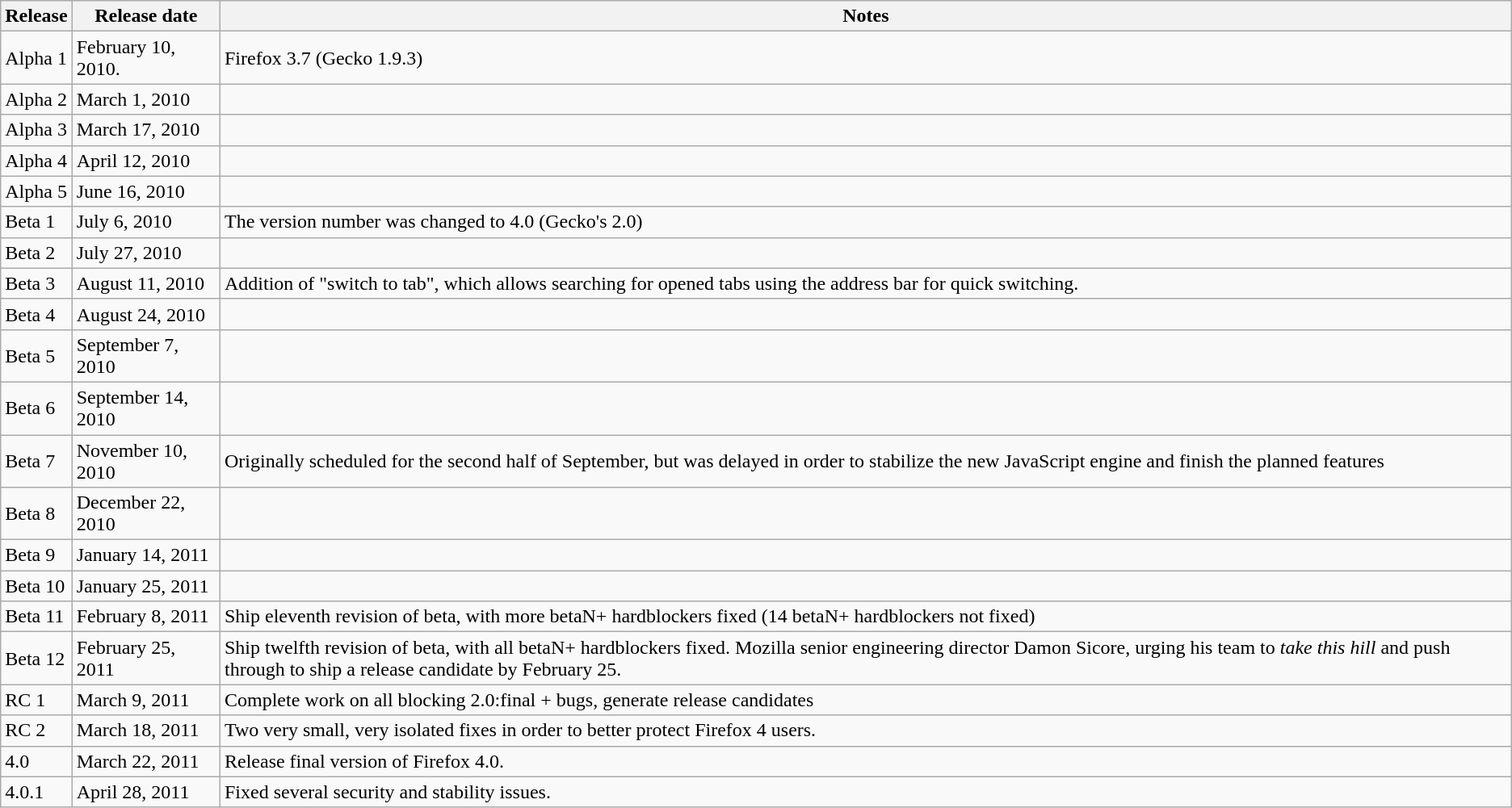<table class="wikitable collapsible collapsed">
<tr>
<th>Release</th>
<th>Release date</th>
<th>Notes</th>
</tr>
<tr>
<td>Alpha 1</td>
<td>February 10, 2010.</td>
<td>Firefox 3.7 (Gecko 1.9.3)</td>
</tr>
<tr>
<td>Alpha 2</td>
<td>March 1, 2010</td>
<td></td>
</tr>
<tr>
<td>Alpha 3</td>
<td>March 17, 2010</td>
<td></td>
</tr>
<tr>
<td>Alpha 4</td>
<td>April 12, 2010</td>
<td></td>
</tr>
<tr>
<td>Alpha 5</td>
<td>June 16, 2010</td>
<td></td>
</tr>
<tr>
<td>Beta 1</td>
<td>July 6, 2010</td>
<td>The version number was changed to 4.0 (Gecko's 2.0)</td>
</tr>
<tr>
<td>Beta 2</td>
<td>July 27, 2010</td>
<td></td>
</tr>
<tr>
<td>Beta 3</td>
<td>August 11, 2010</td>
<td>Addition of "switch to tab", which allows searching for opened tabs using the address bar for quick switching.</td>
</tr>
<tr>
<td>Beta 4</td>
<td>August 24, 2010</td>
<td></td>
</tr>
<tr>
<td>Beta 5</td>
<td>September 7, 2010</td>
<td></td>
</tr>
<tr>
<td>Beta 6</td>
<td>September 14, 2010</td>
<td></td>
</tr>
<tr>
<td>Beta 7</td>
<td>November 10, 2010</td>
<td>Originally scheduled for the second half of September, but was delayed in order to stabilize the new JavaScript engine and finish the planned features</td>
</tr>
<tr>
<td>Beta 8</td>
<td>December 22, 2010</td>
<td></td>
</tr>
<tr>
<td>Beta 9</td>
<td>January 14, 2011</td>
<td></td>
</tr>
<tr>
<td>Beta 10</td>
<td>January 25, 2011</td>
<td></td>
</tr>
<tr>
<td>Beta 11</td>
<td>February 8, 2011</td>
<td>Ship eleventh revision of beta, with more betaN+ hardblockers fixed (14 betaN+ hardblockers not fixed)</td>
</tr>
<tr>
<td>Beta 12</td>
<td>February 25, 2011</td>
<td>Ship twelfth revision of beta, with all betaN+ hardblockers fixed. Mozilla senior engineering director Damon Sicore, urging his team to <em>take this hill</em> and push through to ship a release candidate by February 25.</td>
</tr>
<tr>
<td>RC 1</td>
<td>March 9, 2011</td>
<td>Complete work on all blocking 2.0:final + bugs, generate release candidates</td>
</tr>
<tr>
<td>RC 2</td>
<td>March 18, 2011</td>
<td>Two very small, very isolated fixes in order to better protect Firefox 4 users.</td>
</tr>
<tr>
<td>4.0</td>
<td>March 22, 2011</td>
<td>Release final version of Firefox 4.0.</td>
</tr>
<tr>
<td>4.0.1</td>
<td>April 28, 2011</td>
<td>Fixed several security and stability issues.</td>
</tr>
</table>
